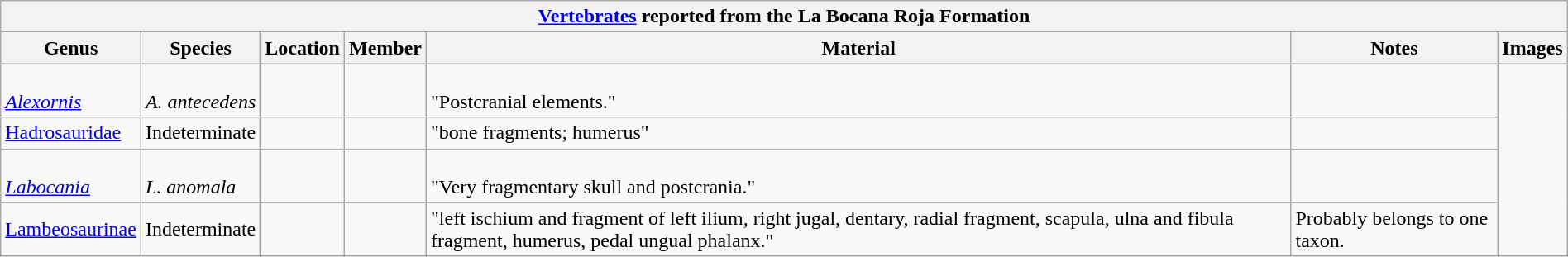<table class="wikitable" align="center" width="100%">
<tr>
<th colspan="7" align="center"><strong><a href='#'>Vertebrates</a> reported from the La Bocana Roja Formation</strong></th>
</tr>
<tr>
<th>Genus</th>
<th>Species</th>
<th>Location</th>
<th>Member</th>
<th>Material</th>
<th>Notes</th>
<th>Images</th>
</tr>
<tr>
<td><br><em><a href='#'>Alexornis</a></em></td>
<td><br><em>A. antecedens</em></td>
<td></td>
<td></td>
<td><br>"Postcranial elements."</td>
<td></td>
<td rowspan="101"><br></td>
</tr>
<tr>
<td><a href='#'>Hadrosauridae</a></td>
<td>Indeterminate</td>
<td></td>
<td></td>
<td>"bone fragments; humerus"</td>
<td></td>
</tr>
<tr>
</tr>
<tr>
<td><br><em><a href='#'>Labocania</a></em></td>
<td><br><em>L. anomala</em></td>
<td></td>
<td></td>
<td><br>"Very fragmentary skull and postcrania."</td>
<td></td>
</tr>
<tr>
<td><a href='#'>Lambeosaurinae</a></td>
<td>Indeterminate</td>
<td></td>
<td></td>
<td>"left ischium and fragment of left ilium, right jugal, dentary, radial fragment, scapula, ulna and fibula fragment, humerus, pedal ungual phalanx."</td>
<td>Probably belongs to one taxon.</td>
</tr>
</table>
